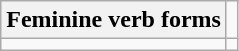<table class='wikitable'>
<tr>
<th>Feminine verb forms</th>
</tr>
<tr>
<td></td>
<td></td>
</tr>
</table>
